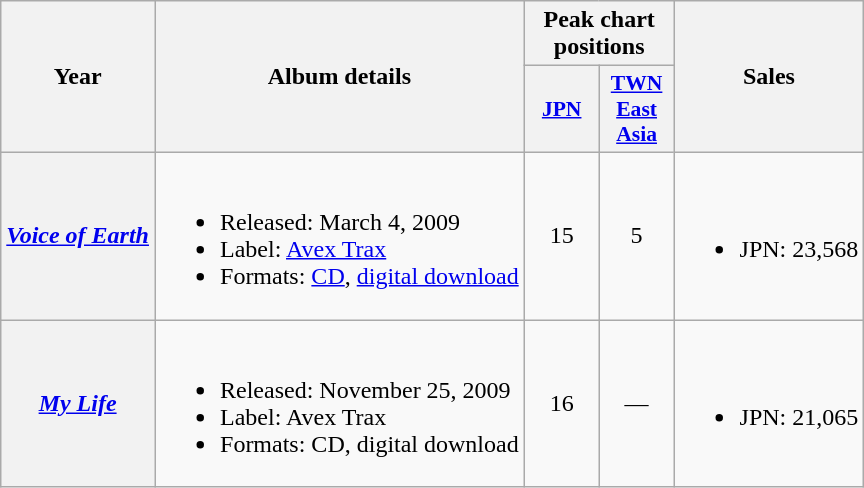<table class="wikitable plainrowheaders">
<tr>
<th rowspan="2">Year</th>
<th rowspan="2">Album details</th>
<th colspan="2">Peak chart positions</th>
<th rowspan="2">Sales</th>
</tr>
<tr>
<th scope="col" style="width:3em;font-size:90%;"><a href='#'>JPN</a></th>
<th scope="col" style="width:3em;font-size:90%;"><a href='#'>TWN East Asia</a></th>
</tr>
<tr>
<th scope="row"><em><a href='#'>Voice of Earth</a></em></th>
<td><br><ul><li>Released: March 4, 2009</li><li>Label: <a href='#'>Avex Trax</a></li><li>Formats: <a href='#'>CD</a>, <a href='#'>digital download</a></li></ul></td>
<td align="center">15</td>
<td align="center">5</td>
<td><br><ul><li>JPN: 23,568</li></ul></td>
</tr>
<tr>
<th scope="row"><em><a href='#'>My Life</a></em></th>
<td><br><ul><li>Released: November 25, 2009</li><li>Label: Avex Trax</li><li>Formats: CD, digital download</li></ul></td>
<td align="center">16</td>
<td align="center">—</td>
<td><br><ul><li>JPN: 21,065</li></ul></td>
</tr>
</table>
